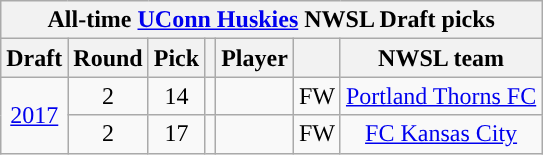<table class="wikitable sortable" style="text-align: center;">
<tr>
<th colspan="7" style="background:#">All-time <a href='#'><span>UConn Huskies</span></a> NWSL Draft picks</th>
</tr>
<tr>
<th scope="col">Draft</th>
<th scope="col">Round</th>
<th scope="col">Pick</th>
<th scope="col"></th>
<th scope="col">Player</th>
<th scope="col"></th>
<th scope="col">NWSL team</th>
</tr>
<tr>
<td rowspan="2"><a href='#'>2017</a></td>
<td>2</td>
<td>14</td>
<td></td>
<td></td>
<td>FW</td>
<td><a href='#'>Portland Thorns FC</a></td>
</tr>
<tr>
<td>2</td>
<td>17</td>
<td></td>
<td></td>
<td>FW</td>
<td><a href='#'>FC Kansas City</a></td>
</tr>
</table>
